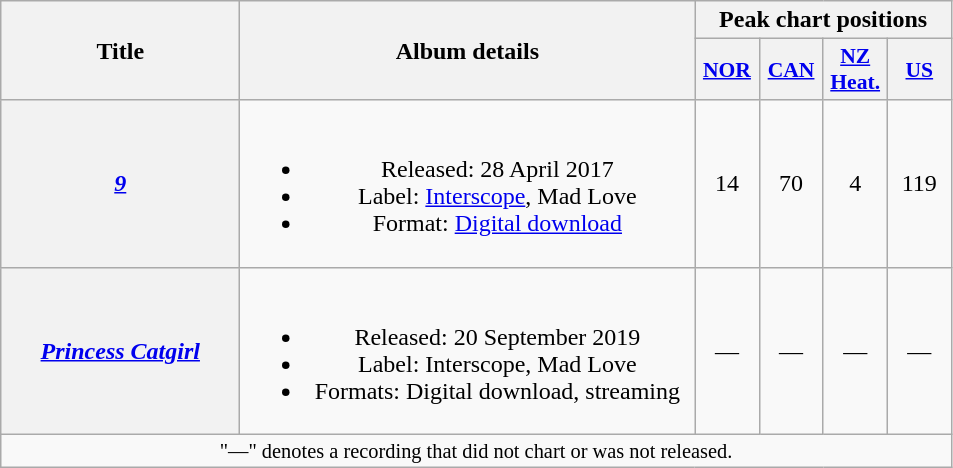<table class="wikitable plainrowheaders" style="text-align:center;">
<tr>
<th scope="col" style="width:9.5em;" rowspan="2">Title</th>
<th scope="col" style="width:18.5em;" rowspan="2">Album details</th>
<th scope="col" colspan="4">Peak chart positions</th>
</tr>
<tr>
<th scope="col" style="width:2.5em;font-size:90%;"><a href='#'>NOR</a><br></th>
<th scope="col" style="width:2.5em;font-size:90%;"><a href='#'>CAN</a><br></th>
<th scope="col" style="width:2.5em;font-size:90%;"><a href='#'>NZ<br>Heat.</a><br></th>
<th scope="col" style="width:2.5em;font-size:90%;"><a href='#'>US</a><br></th>
</tr>
<tr>
<th scope="row"><em><a href='#'>9</a></em></th>
<td><br><ul><li>Released: 28 April 2017</li><li>Label: <a href='#'>Interscope</a>, Mad Love</li><li>Format: <a href='#'>Digital download</a></li></ul></td>
<td>14</td>
<td>70</td>
<td>4</td>
<td>119</td>
</tr>
<tr>
<th scope="row"><em><a href='#'>Princess Catgirl</a></em></th>
<td><br><ul><li>Released: 20 September 2019</li><li>Label: Interscope, Mad Love</li><li>Formats: Digital download, streaming</li></ul></td>
<td>—</td>
<td>—</td>
<td>—</td>
<td>—</td>
</tr>
<tr>
<td colspan="6" style="font-size:85%">"—" denotes a recording that did not chart or was not released.</td>
</tr>
</table>
